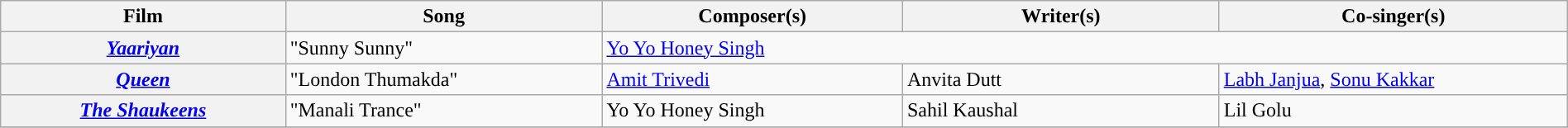<table class="wikitable plainrowheaders" width="100%">
<tr>
<th width=18%>Film</th>
<th width=20%>Song</th>
<th width=19%>Composer(s)</th>
<th width=20%>Writer(s)</th>
<th width=22%>Co-singer(s)</th>
</tr>
<tr>
<th scope=row><em><a href='#'>Yaariyan</a></em></th>
<td>"Sunny Sunny"</td>
<td colspan=3><a href='#'>Yo Yo Honey Singh</a></td>
</tr>
<tr>
<th scope=row><em><a href='#'>Queen</a></em></th>
<td>"London Thumakda"</td>
<td><a href='#'>Amit Trivedi</a></td>
<td>Anvita Dutt</td>
<td><a href='#'>Labh Janjua</a>, <a href='#'>Sonu Kakkar</a></td>
</tr>
<tr>
<th scope=row><em><a href='#'>The Shaukeens</a></em></th>
<td>"Manali Trance"</td>
<td>Yo Yo Honey Singh</td>
<td>Sahil Kaushal</td>
<td>Lil Golu</td>
</tr>
<tr>
</tr>
</table>
